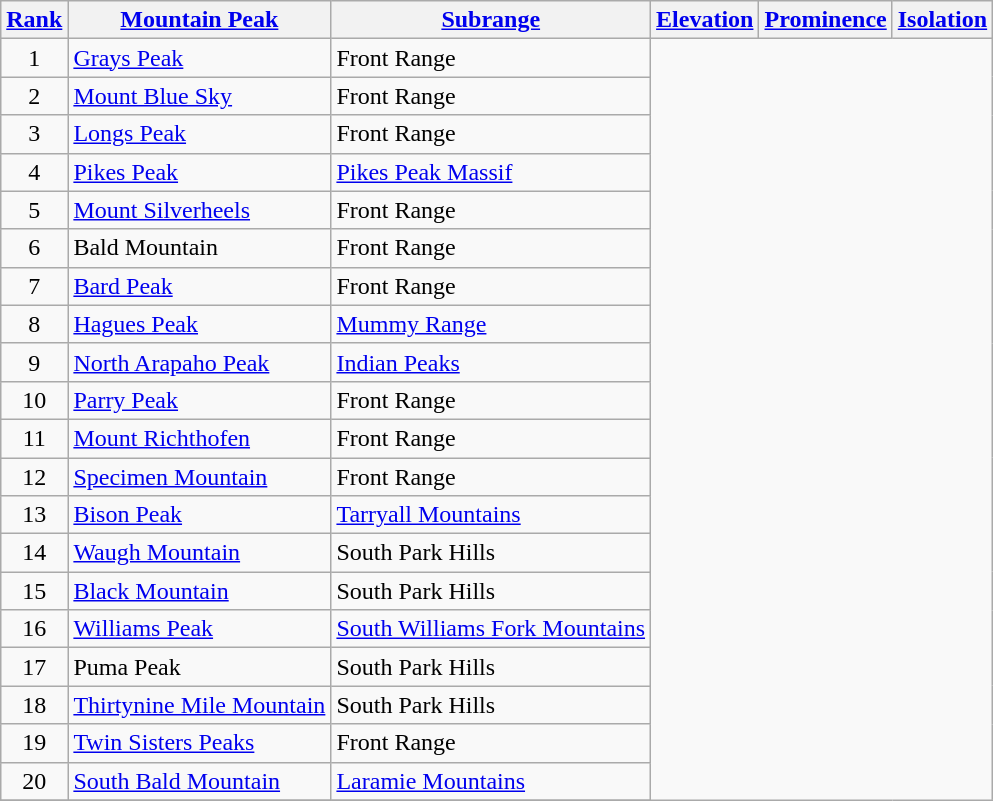<table class="wikitable sortable">
<tr>
<th><a href='#'>Rank</a></th>
<th><a href='#'>Mountain Peak</a></th>
<th><a href='#'>Subrange</a></th>
<th><a href='#'>Elevation</a></th>
<th><a href='#'>Prominence</a></th>
<th><a href='#'>Isolation</a></th>
</tr>
<tr>
<td align=center>1</td>
<td><a href='#'>Grays Peak</a> </td>
<td>Front Range<br></td>
</tr>
<tr>
<td align=center>2</td>
<td><a href='#'>Mount Blue Sky</a> </td>
<td>Front Range<br></td>
</tr>
<tr>
<td align=center>3</td>
<td><a href='#'>Longs Peak</a> </td>
<td>Front Range<br></td>
</tr>
<tr>
<td align=center>4</td>
<td><a href='#'>Pikes Peak</a> </td>
<td><a href='#'>Pikes Peak Massif</a><br></td>
</tr>
<tr>
<td align=center>5</td>
<td><a href='#'>Mount Silverheels</a>  </td>
<td>Front Range<br></td>
</tr>
<tr>
<td align=center>6</td>
<td>Bald Mountain </td>
<td>Front Range<br></td>
</tr>
<tr>
<td align=center>7</td>
<td><a href='#'>Bard Peak</a> </td>
<td>Front Range<br></td>
</tr>
<tr>
<td align=center>8</td>
<td><a href='#'>Hagues Peak</a>  </td>
<td><a href='#'>Mummy Range</a><br></td>
</tr>
<tr>
<td align=center>9</td>
<td><a href='#'>North Arapaho Peak</a> </td>
<td><a href='#'>Indian Peaks</a> <br></td>
</tr>
<tr>
<td align=center>10</td>
<td><a href='#'>Parry Peak</a></td>
<td>Front Range<br></td>
</tr>
<tr>
<td align=center>11</td>
<td><a href='#'>Mount Richthofen</a> </td>
<td>Front Range<br></td>
</tr>
<tr>
<td align=center>12</td>
<td><a href='#'>Specimen Mountain</a> </td>
<td>Front Range<br></td>
</tr>
<tr>
<td align=center>13</td>
<td><a href='#'>Bison Peak</a>  </td>
<td><a href='#'>Tarryall Mountains</a> <br></td>
</tr>
<tr>
<td align=center>14</td>
<td><a href='#'>Waugh Mountain</a> </td>
<td>South Park Hills <br></td>
</tr>
<tr>
<td align=center>15</td>
<td><a href='#'>Black Mountain</a>  </td>
<td>South Park Hills <br></td>
</tr>
<tr>
<td align=center>16</td>
<td><a href='#'>Williams Peak</a>  </td>
<td><a href='#'>South Williams Fork Mountains</a> <br></td>
</tr>
<tr>
<td align=center>17</td>
<td>Puma Peak </td>
<td>South Park Hills <br></td>
</tr>
<tr>
<td align=center>18</td>
<td><a href='#'>Thirtynine Mile Mountain</a> </td>
<td>South Park Hills <br></td>
</tr>
<tr>
<td align=center>19</td>
<td><a href='#'>Twin Sisters Peaks</a> </td>
<td>Front Range<br></td>
</tr>
<tr>
<td align=center>20</td>
<td><a href='#'>South Bald Mountain</a> </td>
<td><a href='#'>Laramie Mountains</a><br></td>
</tr>
<tr>
</tr>
</table>
